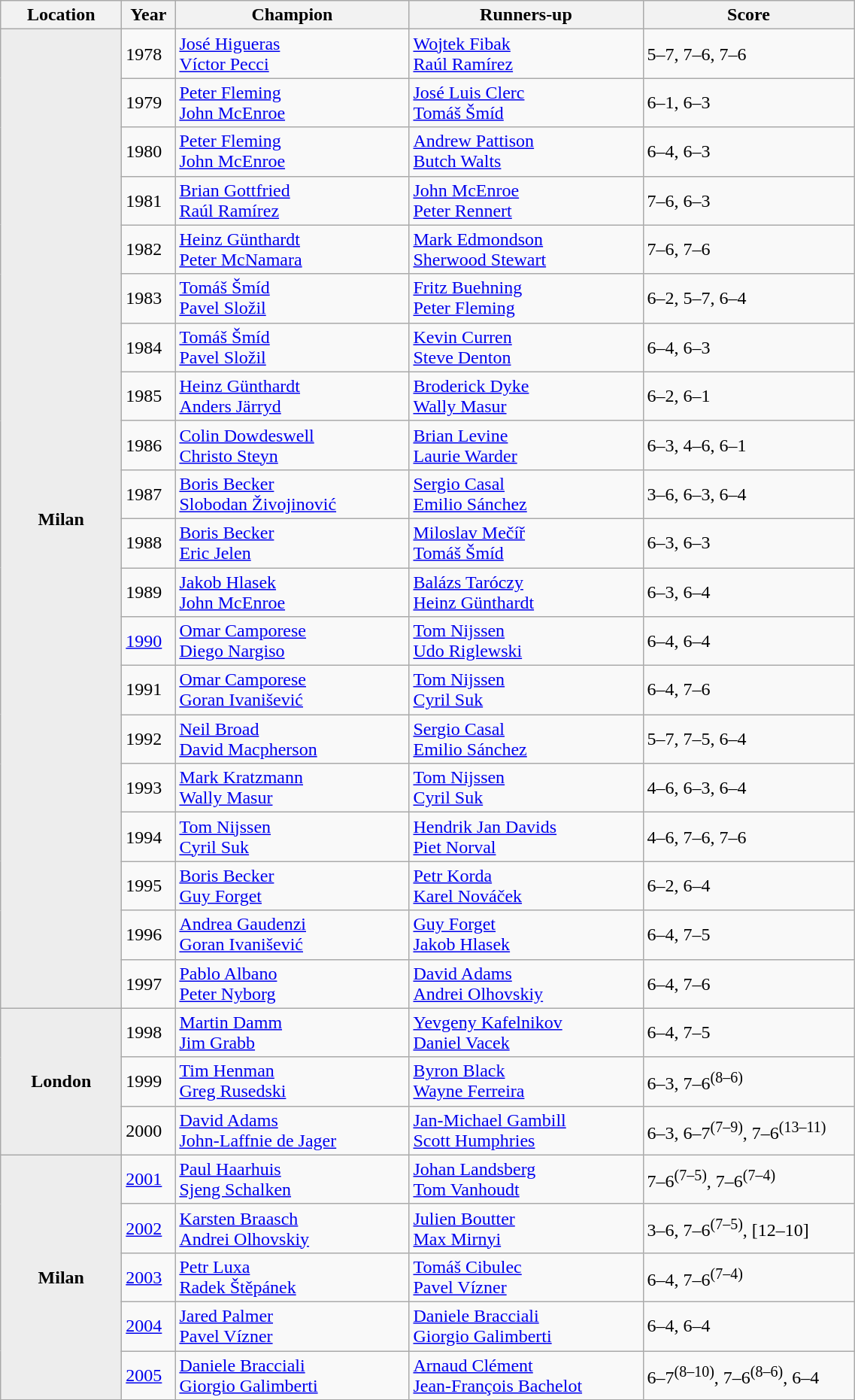<table class="wikitable">
<tr>
<th style="width:100px">Location</th>
<th style="width:40px">Year</th>
<th style="width:200px">Champion</th>
<th style="width:200px">Runners-up</th>
<th style="width:180px">Score</th>
</tr>
<tr>
<th rowspan="20" style="background:#ededed">Milan</th>
<td>1978</td>
<td> <a href='#'>José Higueras</a><br> <a href='#'>Víctor Pecci</a></td>
<td> <a href='#'>Wojtek Fibak</a><br> <a href='#'>Raúl Ramírez</a></td>
<td>5–7, 7–6, 7–6</td>
</tr>
<tr>
<td>1979</td>
<td> <a href='#'>Peter Fleming</a><br> <a href='#'>John McEnroe</a></td>
<td> <a href='#'>José Luis Clerc</a><br> <a href='#'>Tomáš Šmíd</a></td>
<td>6–1, 6–3</td>
</tr>
<tr>
<td>1980</td>
<td> <a href='#'>Peter Fleming</a><br> <a href='#'>John McEnroe</a></td>
<td> <a href='#'>Andrew Pattison</a><br> <a href='#'>Butch Walts</a></td>
<td>6–4, 6–3</td>
</tr>
<tr>
<td>1981</td>
<td> <a href='#'>Brian Gottfried</a><br> <a href='#'>Raúl Ramírez</a></td>
<td> <a href='#'>John McEnroe</a><br> <a href='#'>Peter Rennert</a></td>
<td>7–6, 6–3</td>
</tr>
<tr>
<td>1982</td>
<td> <a href='#'>Heinz Günthardt</a><br> <a href='#'>Peter McNamara</a></td>
<td> <a href='#'>Mark Edmondson</a><br> <a href='#'>Sherwood Stewart</a></td>
<td>7–6, 7–6</td>
</tr>
<tr>
<td>1983</td>
<td> <a href='#'>Tomáš Šmíd</a><br> <a href='#'>Pavel Složil</a></td>
<td> <a href='#'>Fritz Buehning</a><br> <a href='#'>Peter Fleming</a></td>
<td>6–2, 5–7, 6–4</td>
</tr>
<tr>
<td>1984</td>
<td> <a href='#'>Tomáš Šmíd</a><br> <a href='#'>Pavel Složil</a></td>
<td> <a href='#'>Kevin Curren</a><br> <a href='#'>Steve Denton</a></td>
<td>6–4, 6–3</td>
</tr>
<tr>
<td>1985</td>
<td> <a href='#'>Heinz Günthardt</a><br> <a href='#'>Anders Järryd</a></td>
<td> <a href='#'>Broderick Dyke</a><br> <a href='#'>Wally Masur</a></td>
<td>6–2, 6–1</td>
</tr>
<tr>
<td>1986</td>
<td> <a href='#'>Colin Dowdeswell</a><br> <a href='#'>Christo Steyn</a></td>
<td> <a href='#'>Brian Levine</a><br> <a href='#'>Laurie Warder</a></td>
<td>6–3, 4–6, 6–1</td>
</tr>
<tr>
<td>1987</td>
<td> <a href='#'>Boris Becker</a><br> <a href='#'>Slobodan Živojinović</a></td>
<td> <a href='#'>Sergio Casal</a><br> <a href='#'>Emilio Sánchez</a></td>
<td>3–6, 6–3, 6–4</td>
</tr>
<tr>
<td>1988</td>
<td> <a href='#'>Boris Becker</a><br> <a href='#'>Eric Jelen</a></td>
<td> <a href='#'>Miloslav Mečíř</a><br> <a href='#'>Tomáš Šmíd</a></td>
<td>6–3, 6–3</td>
</tr>
<tr>
<td>1989</td>
<td> <a href='#'>Jakob Hlasek</a><br> <a href='#'>John McEnroe</a></td>
<td> <a href='#'>Balázs Taróczy</a><br> <a href='#'>Heinz Günthardt</a></td>
<td>6–3, 6–4</td>
</tr>
<tr>
<td><a href='#'>1990</a></td>
<td> <a href='#'>Omar Camporese</a><br> <a href='#'>Diego Nargiso</a></td>
<td> <a href='#'>Tom Nijssen</a><br> <a href='#'>Udo Riglewski</a></td>
<td>6–4, 6–4</td>
</tr>
<tr>
<td>1991</td>
<td> <a href='#'>Omar Camporese</a><br> <a href='#'>Goran Ivanišević</a></td>
<td> <a href='#'>Tom Nijssen</a><br> <a href='#'>Cyril Suk</a></td>
<td>6–4, 7–6</td>
</tr>
<tr>
<td>1992</td>
<td> <a href='#'>Neil Broad</a><br> <a href='#'>David Macpherson</a></td>
<td> <a href='#'>Sergio Casal</a><br> <a href='#'>Emilio Sánchez</a></td>
<td>5–7, 7–5, 6–4</td>
</tr>
<tr>
<td>1993</td>
<td> <a href='#'>Mark Kratzmann</a><br> <a href='#'>Wally Masur</a></td>
<td> <a href='#'>Tom Nijssen</a><br> <a href='#'>Cyril Suk</a></td>
<td>4–6, 6–3, 6–4</td>
</tr>
<tr>
<td>1994</td>
<td> <a href='#'>Tom Nijssen</a><br> <a href='#'>Cyril Suk</a></td>
<td> <a href='#'>Hendrik Jan Davids</a><br> <a href='#'>Piet Norval</a></td>
<td>4–6, 7–6, 7–6</td>
</tr>
<tr>
<td>1995</td>
<td> <a href='#'>Boris Becker</a><br> <a href='#'>Guy Forget</a></td>
<td> <a href='#'>Petr Korda</a><br> <a href='#'>Karel Nováček</a></td>
<td>6–2, 6–4</td>
</tr>
<tr>
<td>1996</td>
<td> <a href='#'>Andrea Gaudenzi</a><br> <a href='#'>Goran Ivanišević</a></td>
<td> <a href='#'>Guy Forget</a><br> <a href='#'>Jakob Hlasek</a></td>
<td>6–4, 7–5</td>
</tr>
<tr>
<td>1997</td>
<td> <a href='#'>Pablo Albano</a><br> <a href='#'>Peter Nyborg</a></td>
<td> <a href='#'>David Adams</a><br> <a href='#'>Andrei Olhovskiy</a></td>
<td>6–4, 7–6</td>
</tr>
<tr>
<th rowspan="3" style="background:#ededed">London</th>
<td>1998</td>
<td> <a href='#'>Martin Damm</a><br> <a href='#'>Jim Grabb</a></td>
<td> <a href='#'>Yevgeny Kafelnikov</a><br> <a href='#'>Daniel Vacek</a></td>
<td>6–4, 7–5</td>
</tr>
<tr>
<td>1999</td>
<td> <a href='#'>Tim Henman</a><br> <a href='#'>Greg Rusedski</a></td>
<td> <a href='#'>Byron Black</a><br> <a href='#'>Wayne Ferreira</a></td>
<td>6–3, 7–6<sup>(8–6)</sup></td>
</tr>
<tr>
<td>2000</td>
<td> <a href='#'>David Adams</a><br> <a href='#'>John-Laffnie de Jager</a></td>
<td> <a href='#'>Jan-Michael Gambill</a><br> <a href='#'>Scott Humphries</a></td>
<td>6–3, 6–7<sup>(7–9)</sup>, 7–6<sup>(13–11)</sup></td>
</tr>
<tr>
<th rowspan="5" style="background:#ededed">Milan</th>
<td><a href='#'>2001</a></td>
<td> <a href='#'>Paul Haarhuis</a><br> <a href='#'>Sjeng Schalken</a></td>
<td> <a href='#'>Johan Landsberg</a><br> <a href='#'>Tom Vanhoudt</a></td>
<td>7–6<sup>(7–5)</sup>, 7–6<sup>(7–4)</sup></td>
</tr>
<tr>
<td><a href='#'>2002</a></td>
<td> <a href='#'>Karsten Braasch</a><br> <a href='#'>Andrei Olhovskiy</a></td>
<td> <a href='#'>Julien Boutter</a><br> <a href='#'>Max Mirnyi</a></td>
<td>3–6, 7–6<sup>(7–5)</sup>, [12–10]</td>
</tr>
<tr>
<td><a href='#'>2003</a></td>
<td> <a href='#'>Petr Luxa</a><br> <a href='#'>Radek Štěpánek</a></td>
<td> <a href='#'>Tomáš Cibulec</a><br> <a href='#'>Pavel Vízner</a></td>
<td>6–4, 7–6<sup>(7–4)</sup></td>
</tr>
<tr>
<td><a href='#'>2004</a></td>
<td> <a href='#'>Jared Palmer</a><br> <a href='#'>Pavel Vízner</a></td>
<td> <a href='#'>Daniele Bracciali</a><br> <a href='#'>Giorgio Galimberti</a></td>
<td>6–4, 6–4</td>
</tr>
<tr>
<td><a href='#'>2005</a></td>
<td> <a href='#'>Daniele Bracciali</a><br> <a href='#'>Giorgio Galimberti</a></td>
<td> <a href='#'>Arnaud Clément</a><br> <a href='#'>Jean-François Bachelot</a></td>
<td>6–7<sup>(8–10)</sup>, 7–6<sup>(8–6)</sup>, 6–4</td>
</tr>
</table>
